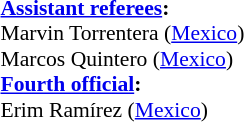<table width=100% style="font-size: 90%">
<tr>
<td><br><strong><a href='#'>Assistant referees</a>:</strong>
<br>Marvin Torrentera (<a href='#'>Mexico</a>)
<br>Marcos Quintero (<a href='#'>Mexico</a>)
<br><strong><a href='#'>Fourth official</a>:</strong>
<br>Erim Ramírez (<a href='#'>Mexico</a>)</td>
</tr>
</table>
